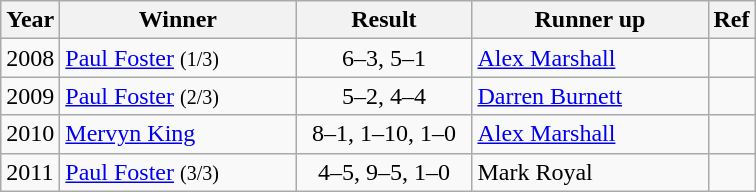<table class="wikitable">
<tr>
<th style="width:30px;">Year</th>
<th style="width:150px;">Winner</th>
<th style="width:110px;">Result</th>
<th style="width:150px;">Runner up</th>
<th>Ref</th>
</tr>
<tr>
<td>2008</td>
<td> <a href='#'>Paul Foster</a> <small>(1/3)</small></td>
<td style="text-align:center">6–3, 5–1</td>
<td> <a href='#'>Alex Marshall</a></td>
<td></td>
</tr>
<tr>
<td>2009</td>
<td> <a href='#'>Paul Foster</a> <small>(2/3)</small></td>
<td style="text-align:center">5–2, 4–4</td>
<td> <a href='#'>Darren Burnett</a></td>
<td></td>
</tr>
<tr>
<td>2010</td>
<td> <a href='#'>Mervyn King</a></td>
<td style="text-align:center">8–1, 1–10, 1–0</td>
<td> <a href='#'>Alex Marshall</a></td>
<td></td>
</tr>
<tr>
<td>2011</td>
<td> <a href='#'>Paul Foster</a> <small>(3/3)</small></td>
<td style="text-align:center">4–5, 9–5, 1–0</td>
<td> Mark Royal</td>
<td></td>
</tr>
</table>
